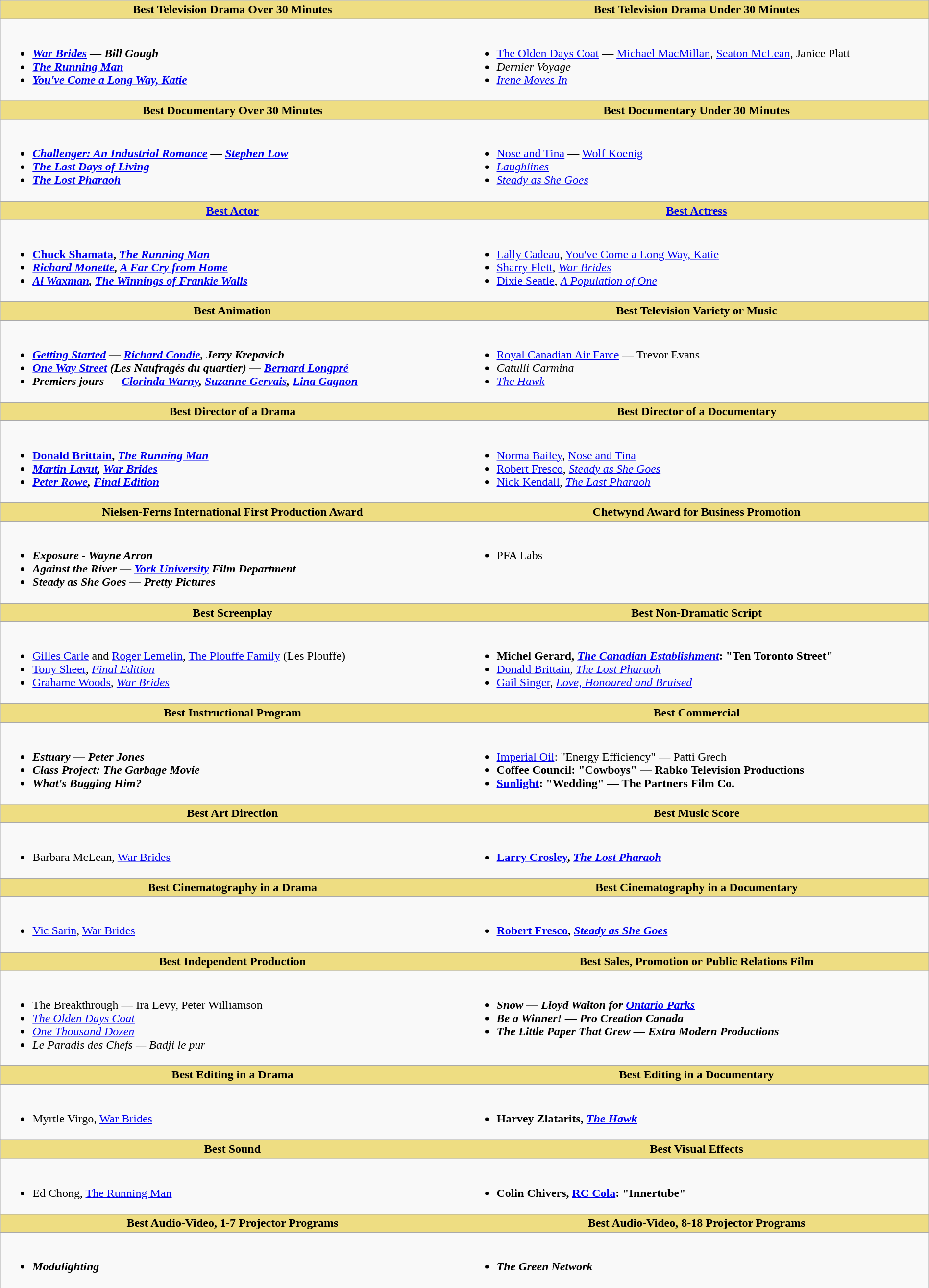<table class=wikitable width="100%">
<tr>
<th style="background:#EEDD82; width:50%">Best Television Drama Over 30 Minutes</th>
<th style="background:#EEDD82; width:50%">Best Television Drama Under 30 Minutes</th>
</tr>
<tr>
<td valign="top"><br><ul><li> <strong><em><a href='#'>War Brides</a><em> — Bill Gough<strong></li><li></em><a href='#'>The Running Man</a><em></li><li></em><a href='#'>You've Come a Long Way, Katie</a><em></li></ul></td>
<td valign="top"><br><ul><li> </em></strong><a href='#'>The Olden Days Coat</a></em> — <a href='#'>Michael MacMillan</a>, <a href='#'>Seaton McLean</a>, Janice Platt</strong></li><li><em>Dernier Voyage</em></li><li><em><a href='#'>Irene Moves In</a></em></li></ul></td>
</tr>
<tr>
<th style="background:#EEDD82; width:50%">Best Documentary Over 30 Minutes</th>
<th style="background:#EEDD82; width:50%">Best Documentary Under 30 Minutes</th>
</tr>
<tr>
<td valign="top"><br><ul><li> <strong><em><a href='#'>Challenger: An Industrial Romance</a><em> — <a href='#'>Stephen Low</a><strong></li><li></em><a href='#'>The Last Days of Living</a><em></li><li></em><a href='#'>The Lost Pharaoh</a><em></li></ul></td>
<td valign="top"><br><ul><li> </em></strong><a href='#'>Nose and Tina</a></em> — <a href='#'>Wolf Koenig</a></strong></li><li><em><a href='#'>Laughlines</a></em></li><li><em><a href='#'>Steady as She Goes</a></em></li></ul></td>
</tr>
<tr>
<th style="background:#EEDD82; width:50%"><a href='#'>Best Actor</a></th>
<th style="background:#EEDD82; width:50%"><a href='#'>Best Actress</a></th>
</tr>
<tr>
<td valign="top"><br><ul><li> <strong><a href='#'>Chuck Shamata</a>, <em><a href='#'>The Running Man</a><strong><em></li><li><a href='#'>Richard Monette</a>, </em><a href='#'>A Far Cry from Home</a><em></li><li><a href='#'>Al Waxman</a>, </em><a href='#'>The Winnings of Frankie Walls</a><em></li></ul></td>
<td valign="top"><br><ul><li> </strong><a href='#'>Lally Cadeau</a>, </em><a href='#'>You've Come a Long Way, Katie</a></em></strong></li><li><a href='#'>Sharry Flett</a>, <em><a href='#'>War Brides</a></em></li><li><a href='#'>Dixie Seatle</a>, <em><a href='#'>A Population of One</a></em></li></ul></td>
</tr>
<tr>
<th style="background:#EEDD82; width:50%">Best Animation</th>
<th style="background:#EEDD82; width:50%">Best Television Variety or Music</th>
</tr>
<tr>
<td valign="top"><br><ul><li> <strong><em><a href='#'>Getting Started</a><em> — <a href='#'>Richard Condie</a>, Jerry Krepavich<strong></li><li></em><a href='#'>One Way Street</a> (Les Naufragés du quartier)<em> — <a href='#'>Bernard Longpré</a></li><li></em>Premiers jours<em> — <a href='#'>Clorinda Warny</a>, <a href='#'>Suzanne Gervais</a>, <a href='#'>Lina Gagnon</a></li></ul></td>
<td valign="top"><br><ul><li> </em></strong><a href='#'>Royal Canadian Air Farce</a></em> — Trevor Evans</strong></li><li><em>Catulli Carmina</em></li><li><em><a href='#'>The Hawk</a></em></li></ul></td>
</tr>
<tr>
<th style="background:#EEDD82; width:50%">Best Director of a Drama</th>
<th style="background:#EEDD82; width:50%">Best Director of a Documentary</th>
</tr>
<tr>
<td valign="top"><br><ul><li> <strong><a href='#'>Donald Brittain</a>, <em><a href='#'>The Running Man</a><strong><em></li><li><a href='#'>Martin Lavut</a>, </em><a href='#'>War Brides</a><em></li><li><a href='#'>Peter Rowe</a>, </em><a href='#'>Final Edition</a><em></li></ul></td>
<td valign="top"><br><ul><li> </strong><a href='#'>Norma Bailey</a>, </em><a href='#'>Nose and Tina</a></em></strong></li><li><a href='#'>Robert Fresco</a>, <em><a href='#'>Steady as She Goes</a></em></li><li><a href='#'>Nick Kendall</a>, <em><a href='#'>The Last Pharaoh</a></em></li></ul></td>
</tr>
<tr>
<th style="background:#EEDD82; width:50%">Nielsen-Ferns International First Production Award</th>
<th style="background:#EEDD82; width:50%">Chetwynd Award for Business Promotion</th>
</tr>
<tr>
<td valign="top"><br><ul><li> <strong><em>Exposure<em> - Wayne Arron<strong></li><li></em>Against the River<em> — <a href='#'>York University</a> Film Department</li><li></em>Steady as She Goes<em> — Pretty Pictures</li></ul></td>
<td valign="top"><br><ul><li> </strong>PFA Labs<strong></li></ul></td>
</tr>
<tr>
<th style="background:#EEDD82; width:50%">Best Screenplay</th>
<th style="background:#EEDD82; width:50%">Best Non-Dramatic Script</th>
</tr>
<tr>
<td valign="top"><br><ul><li> </strong><a href='#'>Gilles Carle</a> and <a href='#'>Roger Lemelin</a>, </em><a href='#'>The Plouffe Family</a> (Les Plouffe)</em></strong></li><li><a href='#'>Tony Sheer</a>, <em><a href='#'>Final Edition</a></em></li><li><a href='#'>Grahame Woods</a>, <em><a href='#'>War Brides</a></em></li></ul></td>
<td valign="top"><br><ul><li> <strong>Michel Gerard, <em><a href='#'>The Canadian Establishment</a></em>: "Ten Toronto Street"</strong></li><li><a href='#'>Donald Brittain</a>, <em><a href='#'>The Lost Pharaoh</a></em></li><li><a href='#'>Gail Singer</a>, <em><a href='#'>Love, Honoured and Bruised</a></em></li></ul></td>
</tr>
<tr>
<th style="background:#EEDD82; width:50%">Best Instructional Program</th>
<th style="background:#EEDD82; width:50%">Best Commercial</th>
</tr>
<tr>
<td valign="top"><br><ul><li> <strong><em>Estuary<em> — Peter Jones<strong></li><li></em>Class Project: The Garbage Movie<em></li><li></em>What's Bugging Him?<em></li></ul></td>
<td valign="top"><br><ul><li> </strong><a href='#'>Imperial Oil</a>: "Energy Efficiency" — Patti Grech<strong></li><li>Coffee Council: "Cowboys" — Rabko Television Productions</li><li><a href='#'>Sunlight</a>: "Wedding" — The Partners Film Co.</li></ul></td>
</tr>
<tr>
<th style="background:#EEDD82; width:50%">Best Art Direction</th>
<th style="background:#EEDD82; width:50%">Best Music Score</th>
</tr>
<tr>
<td valign="top"><br><ul><li> </strong>Barbara McLean, </em><a href='#'>War Brides</a></em></strong></li></ul></td>
<td valign="top"><br><ul><li> <strong><a href='#'>Larry Crosley</a>, <em><a href='#'>The Lost Pharaoh</a><strong><em></li></ul></td>
</tr>
<tr>
<th style="background:#EEDD82; width:50%">Best Cinematography in a Drama</th>
<th style="background:#EEDD82; width:50%">Best Cinematography in a Documentary</th>
</tr>
<tr>
<td valign="top"><br><ul><li> </strong><a href='#'>Vic Sarin</a>, </em><a href='#'>War Brides</a></em></strong></li></ul></td>
<td valign="top"><br><ul><li> <strong><a href='#'>Robert Fresco</a>, <em><a href='#'>Steady as She Goes</a><strong><em></li></ul></td>
</tr>
<tr>
<th style="background:#EEDD82; width:50%">Best Independent Production</th>
<th style="background:#EEDD82; width:50%">Best Sales, Promotion or Public Relations Film</th>
</tr>
<tr>
<td valign="top"><br><ul><li> </em></strong>The Breakthrough</em> — Ira Levy, Peter Williamson</strong></li><li><em><a href='#'>The Olden Days Coat</a></em></li><li><em><a href='#'>One Thousand Dozen</a></em></li><li><em>Le Paradis des Chefs — Badji le pur</em></li></ul></td>
<td valign="top"><br><ul><li> <strong><em>Snow<em> — Lloyd Walton for <a href='#'>Ontario Parks</a><strong></li><li></em>Be a Winner!<em> — Pro Creation Canada</li><li></em>The Little Paper That Grew<em> — Extra Modern Productions</li></ul></td>
</tr>
<tr>
<th style="background:#EEDD82; width:50%">Best Editing in a Drama</th>
<th style="background:#EEDD82; width:50%">Best Editing in a Documentary</th>
</tr>
<tr>
<td valign="top"><br><ul><li> </strong>Myrtle Virgo, </em><a href='#'>War Brides</a></em></strong></li></ul></td>
<td valign="top"><br><ul><li> <strong>Harvey Zlatarits, <em><a href='#'>The Hawk</a><strong><em></li></ul></td>
</tr>
<tr>
<th style="background:#EEDD82; width:50%">Best Sound</th>
<th style="background:#EEDD82; width:50%">Best Visual Effects</th>
</tr>
<tr>
<td valign="top"><br><ul><li> </strong>Ed Chong, </em><a href='#'>The Running Man</a></em></strong></li></ul></td>
<td valign="top"><br><ul><li> <strong>Colin Chivers, <a href='#'>RC Cola</a>: "Innertube"</strong></li></ul></td>
</tr>
<tr>
<th style="background:#EEDD82; width:50%">Best Audio-Video, 1-7 Projector Programs</th>
<th style="background:#EEDD82; width:50%">Best Audio-Video, 8-18 Projector Programs</th>
</tr>
<tr>
<td valign="top"><br><ul><li> <strong><em>Modulighting</em></strong></li></ul></td>
<td valign="top"><br><ul><li> <strong><em>The Green Network</em></strong></li></ul></td>
</tr>
</table>
